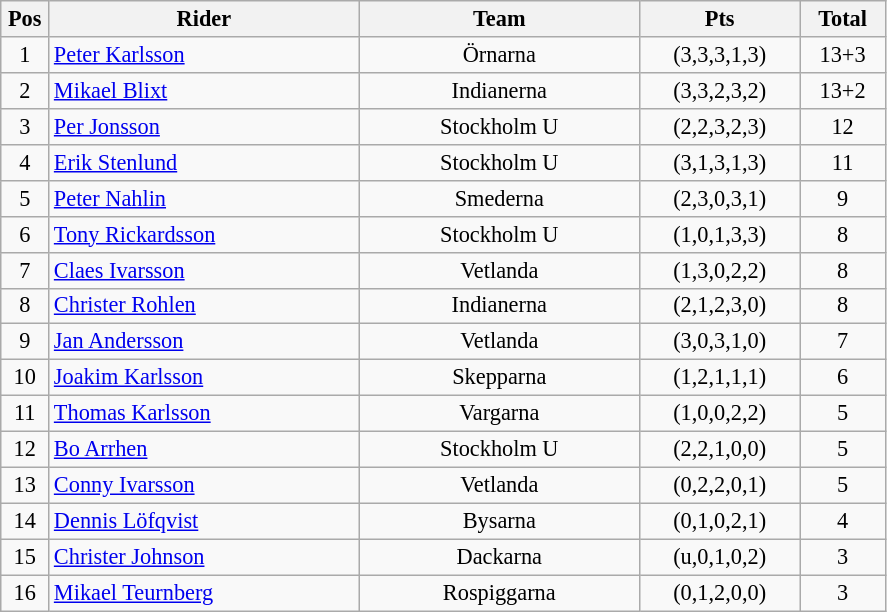<table class=wikitable style="font-size:93%;">
<tr>
<th width=25px>Pos</th>
<th width=200px>Rider</th>
<th width=180px>Team</th>
<th width=100px>Pts</th>
<th width=50px>Total</th>
</tr>
<tr align=center>
<td>1</td>
<td align=left><a href='#'>Peter Karlsson</a></td>
<td>Örnarna</td>
<td>(3,3,3,1,3)</td>
<td>13+3</td>
</tr>
<tr align=center>
<td>2</td>
<td align=left><a href='#'>Mikael Blixt</a></td>
<td>Indianerna</td>
<td>(3,3,2,3,2)</td>
<td>13+2</td>
</tr>
<tr align=center>
<td>3</td>
<td align=left><a href='#'>Per Jonsson</a></td>
<td>Stockholm U</td>
<td>(2,2,3,2,3)</td>
<td>12</td>
</tr>
<tr align=center>
<td>4</td>
<td align=left><a href='#'>Erik Stenlund</a></td>
<td>Stockholm U</td>
<td>(3,1,3,1,3)</td>
<td>11</td>
</tr>
<tr align=center>
<td>5</td>
<td align=left><a href='#'>Peter Nahlin</a></td>
<td>Smederna</td>
<td>(2,3,0,3,1)</td>
<td>9</td>
</tr>
<tr align=center>
<td>6</td>
<td align=left><a href='#'>Tony Rickardsson</a></td>
<td>Stockholm U</td>
<td>(1,0,1,3,3)</td>
<td>8</td>
</tr>
<tr align=center>
<td>7</td>
<td align=left><a href='#'>Claes Ivarsson</a></td>
<td>Vetlanda</td>
<td>(1,3,0,2,2)</td>
<td>8</td>
</tr>
<tr align=center>
<td>8</td>
<td align=left><a href='#'>Christer Rohlen</a></td>
<td>Indianerna</td>
<td>(2,1,2,3,0)</td>
<td>8</td>
</tr>
<tr align=center>
<td>9</td>
<td align=left><a href='#'>Jan Andersson</a></td>
<td>Vetlanda</td>
<td>(3,0,3,1,0)</td>
<td>7</td>
</tr>
<tr align=center>
<td>10</td>
<td align=left><a href='#'>Joakim Karlsson</a></td>
<td>Skepparna</td>
<td>(1,2,1,1,1)</td>
<td>6</td>
</tr>
<tr align=center>
<td>11</td>
<td align=left><a href='#'>Thomas Karlsson</a></td>
<td>Vargarna</td>
<td>(1,0,0,2,2)</td>
<td>5</td>
</tr>
<tr align=center>
<td>12</td>
<td align=left><a href='#'>Bo Arrhen</a></td>
<td>Stockholm U</td>
<td>(2,2,1,0,0)</td>
<td>5</td>
</tr>
<tr align=center>
<td>13</td>
<td align=left><a href='#'>Conny Ivarsson</a></td>
<td>Vetlanda</td>
<td>(0,2,2,0,1)</td>
<td>5</td>
</tr>
<tr align=center>
<td>14</td>
<td align=left><a href='#'>Dennis Löfqvist</a></td>
<td>Bysarna</td>
<td>(0,1,0,2,1)</td>
<td>4</td>
</tr>
<tr align=center>
<td>15</td>
<td align=left><a href='#'>Christer Johnson</a></td>
<td>Dackarna</td>
<td>(u,0,1,0,2)</td>
<td>3</td>
</tr>
<tr align=center>
<td>16</td>
<td align=left><a href='#'>Mikael Teurnberg</a></td>
<td>Rospiggarna</td>
<td>(0,1,2,0,0)</td>
<td>3</td>
</tr>
</table>
